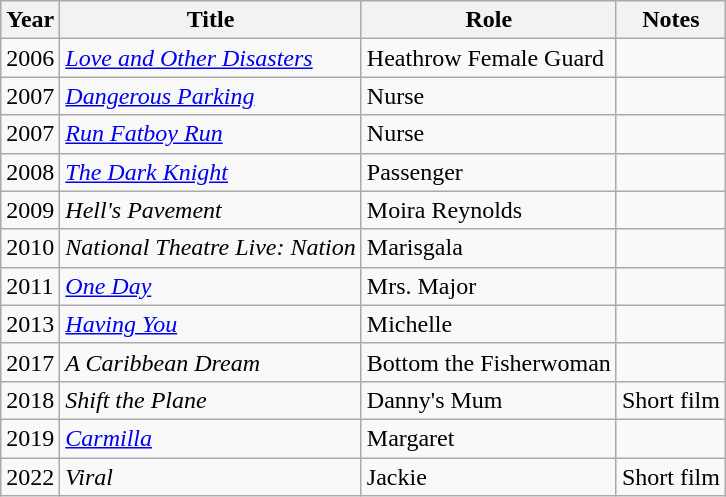<table class="wikitable sortable">
<tr>
<th>Year</th>
<th>Title</th>
<th>Role</th>
<th>Notes</th>
</tr>
<tr>
<td>2006</td>
<td><em><a href='#'>Love and Other Disasters</a></em></td>
<td>Heathrow Female Guard</td>
<td></td>
</tr>
<tr>
<td>2007</td>
<td><em><a href='#'>Dangerous Parking</a></em></td>
<td>Nurse</td>
<td></td>
</tr>
<tr>
<td>2007</td>
<td><em><a href='#'>Run Fatboy Run</a></em></td>
<td>Nurse</td>
<td></td>
</tr>
<tr>
<td>2008</td>
<td><em><a href='#'>The Dark Knight</a></em></td>
<td>Passenger</td>
<td></td>
</tr>
<tr>
<td>2009</td>
<td><em>Hell's Pavement</em></td>
<td>Moira Reynolds</td>
<td></td>
</tr>
<tr>
<td>2010</td>
<td><em>National Theatre Live: Nation</em></td>
<td>Marisgala</td>
<td></td>
</tr>
<tr>
<td>2011</td>
<td><em><a href='#'>One Day</a></em></td>
<td>Mrs. Major</td>
<td></td>
</tr>
<tr>
<td>2013</td>
<td><em><a href='#'>Having You</a></em></td>
<td>Michelle</td>
<td></td>
</tr>
<tr>
<td>2017</td>
<td><em>A Caribbean Dream</em></td>
<td>Bottom the Fisherwoman</td>
<td></td>
</tr>
<tr>
<td>2018</td>
<td><em>Shift the Plane</em></td>
<td>Danny's Mum</td>
<td>Short film</td>
</tr>
<tr>
<td>2019</td>
<td><em><a href='#'>Carmilla</a></em></td>
<td>Margaret</td>
<td></td>
</tr>
<tr>
<td>2022</td>
<td><em>Viral</em></td>
<td>Jackie</td>
<td>Short film</td>
</tr>
</table>
